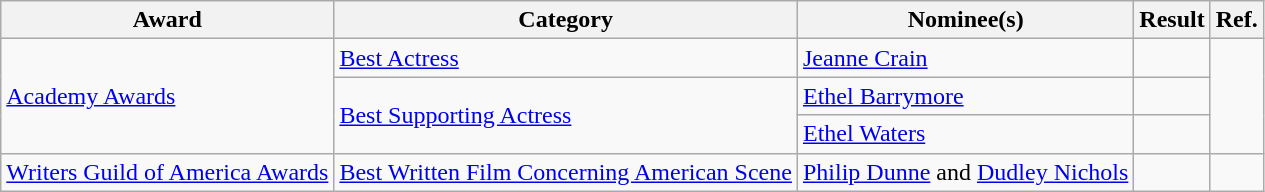<table class="wikitable">
<tr>
<th>Award</th>
<th>Category</th>
<th>Nominee(s)</th>
<th>Result</th>
<th>Ref.</th>
</tr>
<tr>
<td rowspan="3"><a href='#'>Academy Awards</a></td>
<td><a href='#'>Best Actress</a></td>
<td><a href='#'>Jeanne Crain</a></td>
<td></td>
<td align="center" rowspan="3"></td>
</tr>
<tr>
<td rowspan="2"><a href='#'>Best Supporting Actress</a></td>
<td><a href='#'>Ethel Barrymore</a></td>
<td></td>
</tr>
<tr>
<td><a href='#'>Ethel Waters</a></td>
<td></td>
</tr>
<tr>
<td><a href='#'>Writers Guild of America Awards</a></td>
<td><a href='#'>Best Written Film Concerning American Scene</a></td>
<td><a href='#'>Philip Dunne</a> and <a href='#'>Dudley Nichols</a></td>
<td></td>
<td align="center"></td>
</tr>
</table>
